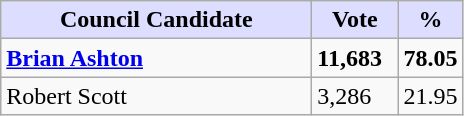<table class="wikitable sortable">
<tr>
<th style="background:#ddf; width:200px;">Council Candidate</th>
<th style="background:#ddf; width:50px;">Vote</th>
<th style="background:#ddf; width:30px;">%</th>
</tr>
<tr>
<td><strong><a href='#'>Brian Ashton</a></strong></td>
<td><strong>11,683</strong></td>
<td><strong>78.05</strong></td>
</tr>
<tr>
<td>Robert Scott</td>
<td>3,286</td>
<td>21.95</td>
</tr>
</table>
